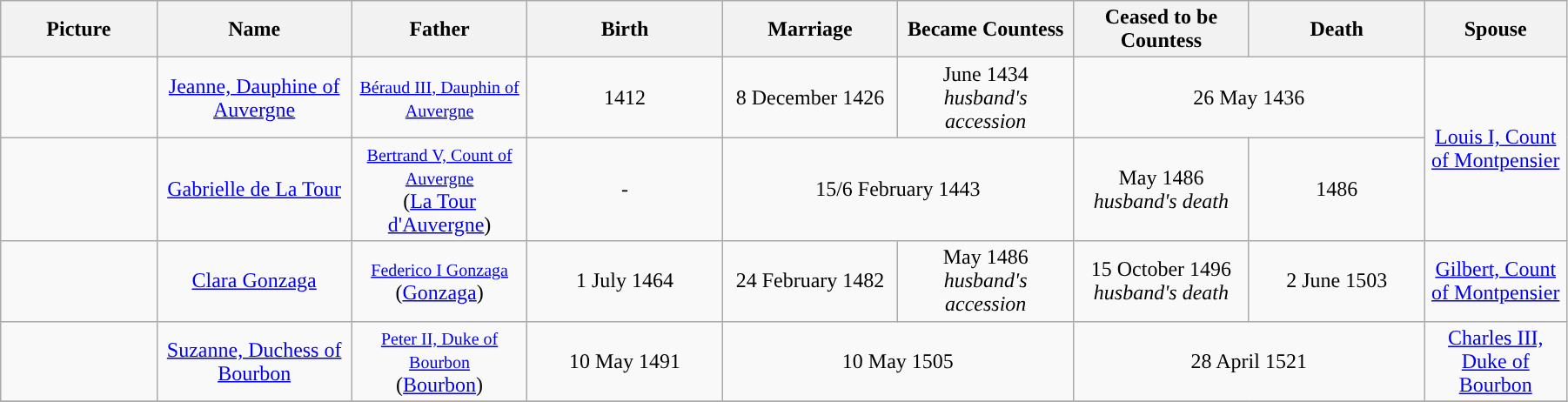<table width=95% class="wikitable">
<tr>
<th width = "8%">Picture</th>
<th width = "10%">Name</th>
<th width = "9%">Father</th>
<th width = "10%">Birth</th>
<th width = "9%">Marriage</th>
<th width = "9%">Became Countess</th>
<th width = "9%">Ceased to be Countess</th>
<th width = "9%">Death</th>
<th width = "7%">Spouse</th>
</tr>
<tr>
<td align="center"></td>
<td align="center"><a href='#'>Jeanne, Dauphine of Auvergne</a></td>
<td align="center"><small><a href='#'>Béraud III, Dauphin of Auvergne</a></small></td>
<td align="center">1412</td>
<td align="center">8 December 1426</td>
<td align="center">June 1434<br><em>husband's accession</em></td>
<td align="center" colspan="2">26 May 1436</td>
<td align="center" rowspan="2"><a href='#'>Louis I, Count of Montpensier</a></td>
</tr>
<tr>
<td align="center"></td>
<td align="center"><a href='#'>Gabrielle de La Tour</a></td>
<td align="center"><small><a href='#'>Bertrand V, Count of Auvergne</a></small><br> (<a href='#'>La Tour d'Auvergne</a>)</td>
<td align="center">-</td>
<td align="center" colspan="2">15/6 February 1443</td>
<td align="center">May 1486<br><em>husband's death</em></td>
<td align="center">1486</td>
</tr>
<tr>
<td align="center"></td>
<td align="center"><a href='#'>Clara Gonzaga</a></td>
<td align="center"><small><a href='#'>Federico I Gonzaga</a></small><br>(<a href='#'>Gonzaga</a>)</td>
<td align="center">1 July 1464</td>
<td align="center">24 February 1482</td>
<td align="center">May 1486<br><em>husband's accession</em></td>
<td align="center">15 October 1496<br><em>husband's death</em></td>
<td align="center">2 June 1503</td>
<td align="center"><a href='#'>Gilbert, Count of Montpensier</a></td>
</tr>
<tr>
<td align="center"></td>
<td align="center"><a href='#'>Suzanne, Duchess of Bourbon</a></td>
<td align="center"><small><a href='#'>Peter II, Duke of Bourbon</a></small><br>(<a href='#'>Bourbon</a>)</td>
<td align="center">10 May 1491</td>
<td align="center" colspan="2">10 May 1505</td>
<td align="center" colspan="2">28 April 1521</td>
<td align="center"><a href='#'>Charles III, Duke of Bourbon</a></td>
</tr>
<tr>
</tr>
</table>
